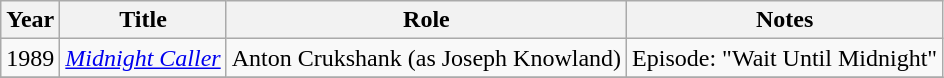<table class="wikitable">
<tr>
<th>Year</th>
<th>Title</th>
<th>Role</th>
<th>Notes</th>
</tr>
<tr>
<td>1989</td>
<td><em><a href='#'>Midnight Caller</a></em></td>
<td>Anton Crukshank (as Joseph Knowland)</td>
<td>Episode: "Wait Until Midnight"</td>
</tr>
<tr>
</tr>
</table>
